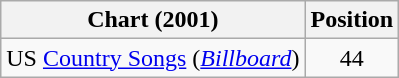<table class="wikitable">
<tr>
<th scope="col">Chart (2001)</th>
<th scope="col">Position</th>
</tr>
<tr>
<td>US <a href='#'>Country Songs</a> (<em><a href='#'>Billboard</a></em>)</td>
<td align="center">44</td>
</tr>
</table>
